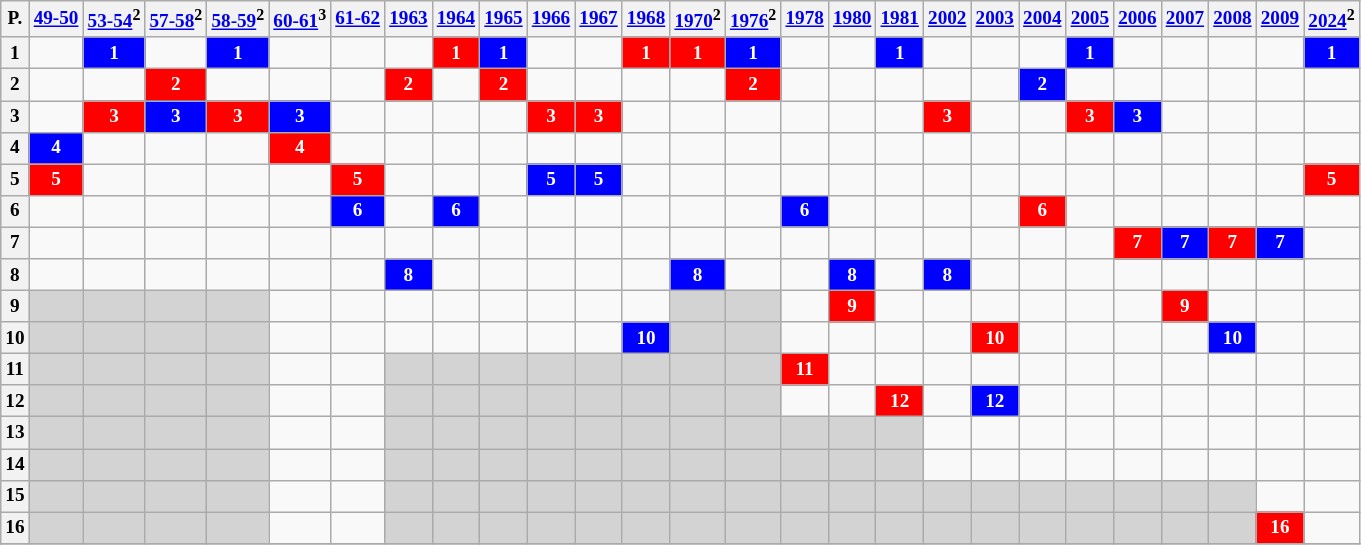<table class="wikitable" style="text-align: center; font-size:80%">
<tr>
<th>P.</th>
<th><strong><a href='#'>49-50</a></strong></th>
<th><strong><a href='#'>53-54</a></strong><sup>2</sup></th>
<th><strong><a href='#'>57-58</a></strong><sup>2</sup></th>
<th><strong><a href='#'>58-59</a></strong><sup>2</sup></th>
<th><strong><a href='#'>60-61</a></strong><sup>3</sup></th>
<th><strong><a href='#'>61-62</a></strong></th>
<th><strong><a href='#'>1963</a></strong></th>
<th><strong><a href='#'>1964</a></strong></th>
<th><strong><a href='#'>1965</a></strong></th>
<th><strong><a href='#'>1966</a></strong></th>
<th><strong><a href='#'>1967</a></strong></th>
<th><strong><a href='#'>1968</a></strong></th>
<th><strong><a href='#'>1970</a></strong><sup>2</sup></th>
<th><strong><a href='#'>1976</a></strong><sup>2</sup></th>
<th><strong><a href='#'>1978</a></strong></th>
<th><strong><a href='#'>1980</a></strong></th>
<th><strong><a href='#'>1981</a></strong></th>
<th><strong><a href='#'>2002</a></strong></th>
<th><strong><a href='#'>2003</a></strong></th>
<th><strong><a href='#'>2004</a></strong></th>
<th><strong><a href='#'>2005</a></strong></th>
<th><strong><a href='#'>2006</a></strong></th>
<th><strong><a href='#'>2007</a></strong></th>
<th><strong><a href='#'>2008</a></strong></th>
<th><strong><a href='#'>2009</a></strong></th>
<th><strong><a href='#'>2024</a></strong><sup>2</sup></th>
</tr>
<tr>
<th>1</th>
<td></td>
<td style="background-color:#0000FF;color:white;"><strong>1</strong></td>
<td></td>
<td style="background-color:#0000FF;color:white;"><strong>1</strong></td>
<td></td>
<td></td>
<td></td>
<td style="background-color:red;color:white;"><strong>1</strong></td>
<td style="background-color:#0000FF;color:white;"><strong>1</strong></td>
<td></td>
<td></td>
<td style="background-color:red;color:white;"><strong>1</strong></td>
<td style="background-color:red;color:white;"><strong>1</strong></td>
<td style="background-color:#0000FF;color:white;"><strong>1</strong></td>
<td></td>
<td></td>
<td style="background-color:#0000FF;color:white;"><strong>1</strong></td>
<td></td>
<td></td>
<td></td>
<td style="background-color:#0000FF;color:white;"><strong>1</strong></td>
<td></td>
<td></td>
<td></td>
<td></td>
<td style="background-color:#0000FF;color:white;"><strong>1</strong></td>
</tr>
<tr>
<th>2</th>
<td></td>
<td></td>
<td style="background-color:red;color:white;"><strong>2</strong></td>
<td></td>
<td></td>
<td></td>
<td style="background-color:red;color:white;"><strong>2</strong></td>
<td></td>
<td style="background-color:red;color:white;"><strong>2</strong></td>
<td></td>
<td></td>
<td></td>
<td></td>
<td style="background-color:red;color:white;"><strong>2</strong></td>
<td></td>
<td></td>
<td></td>
<td></td>
<td></td>
<td style="background-color:#0000FF;color:white;"><strong>2</strong></td>
<td></td>
<td></td>
<td></td>
<td></td>
<td></td>
<td></td>
</tr>
<tr>
<th>3</th>
<td></td>
<td style="background-color:red;color:white;"><strong>3</strong></td>
<td style="background-color:#0000FF;color:white;"><strong>3</strong></td>
<td style="background-color:red;color:white;"><strong>3</strong></td>
<td style="background-color:#0000FF;color:white;"><strong>3</strong></td>
<td></td>
<td></td>
<td></td>
<td></td>
<td style="background-color:red;color:white;"><strong>3</strong></td>
<td style="background-color:red;color:white;"><strong>3</strong></td>
<td></td>
<td></td>
<td></td>
<td></td>
<td></td>
<td></td>
<td style="background-color:red;color:white;"><strong>3</strong></td>
<td></td>
<td></td>
<td style="background-color:red;color:white;"><strong>3</strong></td>
<td style="background-color:#0000FF;color:white;"><strong>3</strong></td>
<td></td>
<td></td>
<td></td>
<td></td>
</tr>
<tr>
<th>4</th>
<td style="background-color:#0000FF;color:white;"><strong>4</strong></td>
<td></td>
<td></td>
<td></td>
<td style="background-color:red;color:white;"><strong>4</strong></td>
<td></td>
<td></td>
<td></td>
<td></td>
<td></td>
<td></td>
<td></td>
<td></td>
<td></td>
<td></td>
<td></td>
<td></td>
<td></td>
<td></td>
<td></td>
<td></td>
<td></td>
<td></td>
<td></td>
<td></td>
<td></td>
</tr>
<tr>
<th>5</th>
<td style="background-color:red;color:white;"><strong>5</strong></td>
<td></td>
<td></td>
<td></td>
<td></td>
<td style="background-color:red;color:white;"><strong>5</strong></td>
<td></td>
<td></td>
<td></td>
<td style="background-color:#0000FF;color:white;"><strong>5</strong></td>
<td style="background-color:#0000FF;color:white;"><strong>5</strong></td>
<td></td>
<td></td>
<td></td>
<td></td>
<td></td>
<td></td>
<td></td>
<td></td>
<td></td>
<td></td>
<td></td>
<td></td>
<td></td>
<td></td>
<td style="background-color:red;color:white;"><strong>5</strong></td>
</tr>
<tr>
<th>6</th>
<td></td>
<td></td>
<td></td>
<td></td>
<td></td>
<td style="background-color:#0000FF;color:white;"><strong>6</strong></td>
<td></td>
<td style="background-color:#0000FF;color:white;"><strong>6</strong></td>
<td></td>
<td></td>
<td></td>
<td></td>
<td></td>
<td></td>
<td style="background-color:#0000FF;color:white;"><strong>6</strong></td>
<td></td>
<td></td>
<td></td>
<td></td>
<td style="background-color:red;color:white;"><strong>6</strong></td>
<td></td>
<td></td>
<td></td>
<td></td>
<td></td>
<td></td>
</tr>
<tr>
<th>7</th>
<td></td>
<td></td>
<td></td>
<td></td>
<td></td>
<td></td>
<td></td>
<td></td>
<td></td>
<td></td>
<td></td>
<td></td>
<td></td>
<td></td>
<td></td>
<td></td>
<td></td>
<td></td>
<td></td>
<td></td>
<td></td>
<td style="background-color:red;color:white;"><strong>7</strong></td>
<td style="background-color:#0000FF;color:white;"><strong>7</strong></td>
<td style="background-color:red;color:white;"><strong>7</strong></td>
<td style="background-color:#0000FF;color:white;"><strong>7</strong></td>
<td></td>
</tr>
<tr>
<th>8</th>
<td></td>
<td></td>
<td></td>
<td></td>
<td></td>
<td></td>
<td style="background-color:#0000FF;color:white;"><strong>8</strong></td>
<td></td>
<td></td>
<td></td>
<td></td>
<td></td>
<td style="background-color:#0000FF;color:white;"><strong>8</strong></td>
<td></td>
<td></td>
<td style="background-color:#0000FF;color:white;"><strong>8</strong></td>
<td></td>
<td style="background-color:#0000FF;color:white;"><strong>8</strong></td>
<td></td>
<td></td>
<td></td>
<td></td>
<td></td>
<td></td>
<td></td>
<td></td>
</tr>
<tr>
<th>9</th>
<td style="background:#D3D3D3"></td>
<td style="background:#D3D3D3"></td>
<td style="background:#D3D3D3"></td>
<td style="background:#D3D3D3"></td>
<td></td>
<td></td>
<td></td>
<td></td>
<td></td>
<td></td>
<td></td>
<td></td>
<td style="background:#D3D3D3"></td>
<td style="background:#D3D3D3"></td>
<td></td>
<td style="background-color:red;color:white;"><strong>9</strong></td>
<td></td>
<td></td>
<td></td>
<td></td>
<td></td>
<td></td>
<td style="background-color:red;color:white;"><strong>9</strong></td>
<td></td>
<td></td>
<td></td>
</tr>
<tr>
<th>10</th>
<td style="background:#D3D3D3"></td>
<td style="background:#D3D3D3"></td>
<td style="background:#D3D3D3"></td>
<td style="background:#D3D3D3"></td>
<td></td>
<td></td>
<td></td>
<td></td>
<td></td>
<td></td>
<td></td>
<td style="background-color:#0000FF;color:white;"><strong>10</strong></td>
<td style="background:#D3D3D3"></td>
<td style="background:#D3D3D3"></td>
<td></td>
<td></td>
<td></td>
<td></td>
<td style="background-color:red;color:white;"><strong>10</strong></td>
<td></td>
<td></td>
<td></td>
<td></td>
<td style="background-color:#0000FF;color:white;"><strong>10</strong></td>
<td></td>
<td></td>
</tr>
<tr>
<th>11</th>
<td style="background:#D3D3D3"></td>
<td style="background:#D3D3D3"></td>
<td style="background:#D3D3D3"></td>
<td style="background:#D3D3D3"></td>
<td></td>
<td></td>
<td style="background:#D3D3D3"></td>
<td style="background:#D3D3D3"></td>
<td style="background:#D3D3D3"></td>
<td style="background:#D3D3D3"></td>
<td style="background:#D3D3D3"></td>
<td style="background:#D3D3D3"></td>
<td style="background:#D3D3D3"></td>
<td style="background:#D3D3D3"></td>
<td style="background-color:red;color:white;"><strong>11</strong></td>
<td></td>
<td></td>
<td></td>
<td></td>
<td></td>
<td></td>
<td></td>
<td></td>
<td></td>
<td></td>
<td></td>
</tr>
<tr>
<th>12</th>
<td style="background:#D3D3D3"></td>
<td style="background:#D3D3D3"></td>
<td style="background:#D3D3D3"></td>
<td style="background:#D3D3D3"></td>
<td></td>
<td></td>
<td style="background:#D3D3D3"></td>
<td style="background:#D3D3D3"></td>
<td style="background:#D3D3D3"></td>
<td style="background:#D3D3D3"></td>
<td style="background:#D3D3D3"></td>
<td style="background:#D3D3D3"></td>
<td style="background:#D3D3D3"></td>
<td style="background:#D3D3D3"></td>
<td></td>
<td></td>
<td style="background-color:red;color:white;"><strong>12</strong></td>
<td></td>
<td style="background-color:#0000FF;color:white;"><strong>12</strong></td>
<td></td>
<td></td>
<td></td>
<td></td>
<td></td>
<td></td>
<td></td>
</tr>
<tr>
<th>13</th>
<td style="background:#D3D3D3"></td>
<td style="background:#D3D3D3"></td>
<td style="background:#D3D3D3"></td>
<td style="background:#D3D3D3"></td>
<td></td>
<td></td>
<td style="background:#D3D3D3"></td>
<td style="background:#D3D3D3"></td>
<td style="background:#D3D3D3"></td>
<td style="background:#D3D3D3"></td>
<td style="background:#D3D3D3"></td>
<td style="background:#D3D3D3"></td>
<td style="background:#D3D3D3"></td>
<td style="background:#D3D3D3"></td>
<td style="background:#D3D3D3"></td>
<td style="background:#D3D3D3"></td>
<td style="background:#D3D3D3"></td>
<td></td>
<td></td>
<td></td>
<td></td>
<td></td>
<td></td>
<td></td>
<td></td>
<td></td>
</tr>
<tr>
<th>14</th>
<td style="background:#D3D3D3"></td>
<td style="background:#D3D3D3"></td>
<td style="background:#D3D3D3"></td>
<td style="background:#D3D3D3"></td>
<td></td>
<td></td>
<td style="background:#D3D3D3"></td>
<td style="background:#D3D3D3"></td>
<td style="background:#D3D3D3"></td>
<td style="background:#D3D3D3"></td>
<td style="background:#D3D3D3"></td>
<td style="background:#D3D3D3"></td>
<td style="background:#D3D3D3"></td>
<td style="background:#D3D3D3"></td>
<td style="background:#D3D3D3"></td>
<td style="background:#D3D3D3"></td>
<td style="background:#D3D3D3"></td>
<td></td>
<td></td>
<td></td>
<td></td>
<td></td>
<td></td>
<td></td>
<td></td>
<td></td>
</tr>
<tr>
<th>15</th>
<td style="background:#D3D3D3"></td>
<td style="background:#D3D3D3"></td>
<td style="background:#D3D3D3"></td>
<td style="background:#D3D3D3"></td>
<td></td>
<td></td>
<td style="background:#D3D3D3"></td>
<td style="background:#D3D3D3"></td>
<td style="background:#D3D3D3"></td>
<td style="background:#D3D3D3"></td>
<td style="background:#D3D3D3"></td>
<td style="background:#D3D3D3"></td>
<td style="background:#D3D3D3"></td>
<td style="background:#D3D3D3"></td>
<td style="background:#D3D3D3"></td>
<td style="background:#D3D3D3"></td>
<td style="background:#D3D3D3"></td>
<td style="background:#D3D3D3"></td>
<td style="background:#D3D3D3"></td>
<td style="background:#D3D3D3"></td>
<td style="background:#D3D3D3"></td>
<td style="background:#D3D3D3"></td>
<td style="background:#D3D3D3"></td>
<td style="background:#D3D3D3"></td>
<td></td>
<td></td>
</tr>
<tr>
<th>16</th>
<td style="background:#D3D3D3"></td>
<td style="background:#D3D3D3"></td>
<td style="background:#D3D3D3"></td>
<td style="background:#D3D3D3"></td>
<td></td>
<td></td>
<td style="background:#D3D3D3"></td>
<td style="background:#D3D3D3"></td>
<td style="background:#D3D3D3"></td>
<td style="background:#D3D3D3"></td>
<td style="background:#D3D3D3"></td>
<td style="background:#D3D3D3"></td>
<td style="background:#D3D3D3"></td>
<td style="background:#D3D3D3"></td>
<td style="background:#D3D3D3"></td>
<td style="background:#D3D3D3"></td>
<td style="background:#D3D3D3"></td>
<td style="background:#D3D3D3"></td>
<td style="background:#D3D3D3"></td>
<td style="background:#D3D3D3"></td>
<td style="background:#D3D3D3"></td>
<td style="background:#D3D3D3"></td>
<td style="background:#D3D3D3"></td>
<td style="background:#D3D3D3"></td>
<td style="background-color:red;color:white;"><strong>16</strong></td>
<td></td>
</tr>
<tr>
</tr>
</table>
